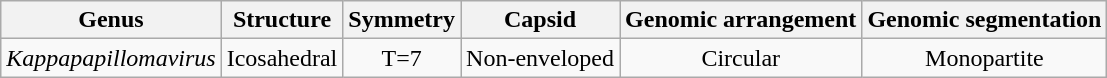<table class="wikitable sortable" style="text-align:center">
<tr>
<th>Genus</th>
<th>Structure</th>
<th>Symmetry</th>
<th>Capsid</th>
<th>Genomic arrangement</th>
<th>Genomic segmentation</th>
</tr>
<tr>
<td><em>Kappapapillomavirus</em></td>
<td>Icosahedral</td>
<td>T=7</td>
<td>Non-enveloped</td>
<td>Circular</td>
<td>Monopartite</td>
</tr>
</table>
